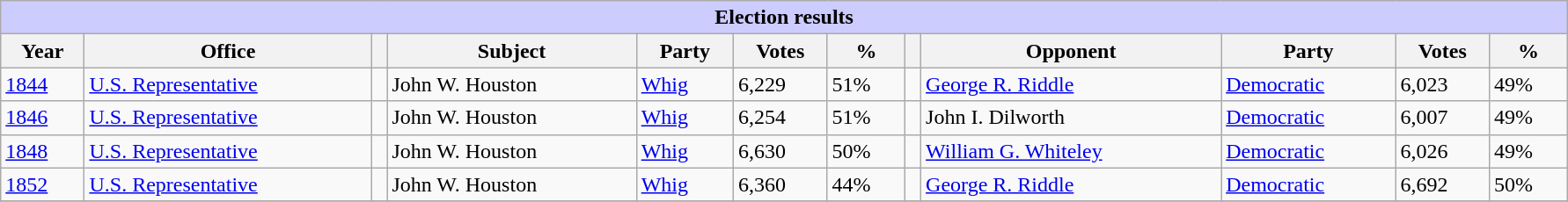<table class=wikitable style="width: 94%" style="text-align: center;" align="center">
<tr bgcolor=#cccccc>
<th colspan=12 style="background: #ccccff;">Election results</th>
</tr>
<tr>
<th><strong>Year</strong></th>
<th><strong>Office</strong></th>
<th></th>
<th><strong>Subject</strong></th>
<th><strong>Party</strong></th>
<th><strong>Votes</strong></th>
<th><strong>%</strong></th>
<th></th>
<th><strong>Opponent</strong></th>
<th><strong>Party</strong></th>
<th><strong>Votes</strong></th>
<th><strong>%</strong></th>
</tr>
<tr>
<td><a href='#'>1844</a></td>
<td><a href='#'>U.S. Representative</a></td>
<td></td>
<td>John W. Houston</td>
<td><a href='#'>Whig</a></td>
<td>6,229</td>
<td>51%</td>
<td></td>
<td><a href='#'>George R. Riddle</a></td>
<td><a href='#'>Democratic</a></td>
<td>6,023</td>
<td>49%</td>
</tr>
<tr>
<td><a href='#'>1846</a></td>
<td><a href='#'>U.S. Representative</a></td>
<td></td>
<td>John W. Houston</td>
<td><a href='#'>Whig</a></td>
<td>6,254</td>
<td>51%</td>
<td></td>
<td>John I. Dilworth</td>
<td><a href='#'>Democratic</a></td>
<td>6,007</td>
<td>49%</td>
</tr>
<tr>
<td><a href='#'>1848</a></td>
<td><a href='#'>U.S. Representative</a></td>
<td></td>
<td>John W. Houston</td>
<td><a href='#'>Whig</a></td>
<td>6,630</td>
<td>50%</td>
<td></td>
<td><a href='#'>William G. Whiteley</a></td>
<td><a href='#'>Democratic</a></td>
<td>6,026</td>
<td>49%</td>
</tr>
<tr>
<td><a href='#'>1852</a></td>
<td><a href='#'>U.S. Representative</a></td>
<td></td>
<td>John W. Houston</td>
<td><a href='#'>Whig</a></td>
<td>6,360</td>
<td>44%</td>
<td></td>
<td><a href='#'>George R. Riddle</a></td>
<td><a href='#'>Democratic</a></td>
<td>6,692</td>
<td>50%</td>
</tr>
<tr>
</tr>
</table>
